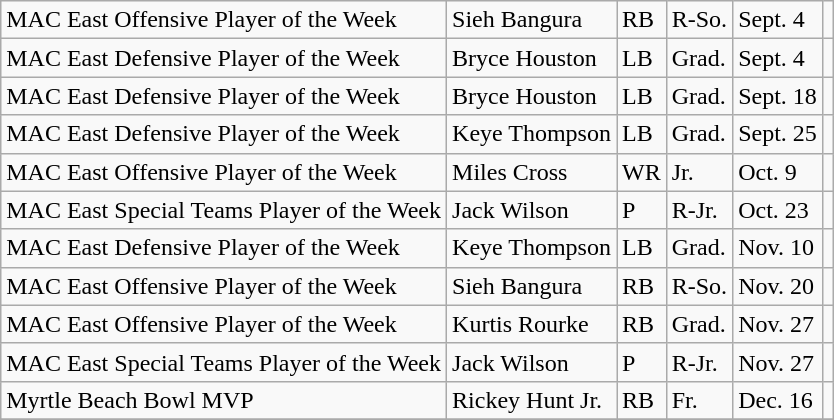<table class="wikitable">
<tr>
<td>MAC East Offensive Player of the Week</td>
<td>Sieh Bangura</td>
<td>RB</td>
<td>R-So.</td>
<td>Sept. 4</td>
<td></td>
</tr>
<tr>
<td>MAC East Defensive Player of the Week</td>
<td>Bryce Houston</td>
<td>LB</td>
<td>Grad.</td>
<td>Sept. 4</td>
<td></td>
</tr>
<tr>
<td>MAC East Defensive Player of the Week</td>
<td>Bryce Houston</td>
<td>LB</td>
<td>Grad.</td>
<td>Sept. 18</td>
<td></td>
</tr>
<tr>
<td>MAC East Defensive Player of the Week</td>
<td>Keye Thompson</td>
<td>LB</td>
<td>Grad.</td>
<td>Sept. 25</td>
<td></td>
</tr>
<tr>
<td>MAC East Offensive Player of the Week</td>
<td>Miles Cross</td>
<td>WR</td>
<td>Jr.</td>
<td>Oct. 9</td>
<td></td>
</tr>
<tr>
<td>MAC East Special Teams Player of the Week</td>
<td>Jack Wilson</td>
<td>P</td>
<td>R-Jr.</td>
<td>Oct. 23</td>
<td></td>
</tr>
<tr>
<td>MAC East Defensive Player of the Week</td>
<td>Keye Thompson</td>
<td>LB</td>
<td>Grad.</td>
<td>Nov. 10</td>
<td></td>
</tr>
<tr>
<td>MAC East Offensive Player of the Week</td>
<td>Sieh Bangura</td>
<td>RB</td>
<td>R-So.</td>
<td>Nov. 20</td>
<td></td>
</tr>
<tr>
<td>MAC East Offensive Player of the Week</td>
<td>Kurtis Rourke</td>
<td>RB</td>
<td>Grad.</td>
<td>Nov. 27</td>
<td></td>
</tr>
<tr>
<td>MAC East Special Teams Player of the Week</td>
<td>Jack Wilson</td>
<td>P</td>
<td>R-Jr.</td>
<td>Nov. 27</td>
<td></td>
</tr>
<tr>
<td>Myrtle Beach Bowl MVP</td>
<td>Rickey Hunt Jr.</td>
<td>RB</td>
<td>Fr.</td>
<td>Dec. 16</td>
<td></td>
</tr>
<tr>
</tr>
</table>
